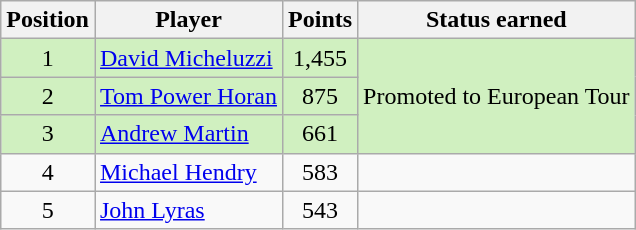<table class="wikitable">
<tr>
<th>Position</th>
<th>Player</th>
<th>Points</th>
<th>Status earned</th>
</tr>
<tr style="background:#D0F0C0;">
<td align=center>1</td>
<td> <a href='#'>David Micheluzzi</a></td>
<td align=center>1,455</td>
<td rowspan=3>Promoted to European Tour</td>
</tr>
<tr style="background:#D0F0C0;">
<td align=center>2</td>
<td> <a href='#'>Tom Power Horan</a></td>
<td align=center>875</td>
</tr>
<tr style="background:#D0F0C0;">
<td align=center>3</td>
<td> <a href='#'>Andrew Martin</a></td>
<td align=center>661</td>
</tr>
<tr>
<td align=center>4</td>
<td> <a href='#'>Michael Hendry</a></td>
<td align=center>583</td>
<td></td>
</tr>
<tr>
<td align=center>5</td>
<td> <a href='#'>John Lyras</a></td>
<td align=center>543</td>
<td></td>
</tr>
</table>
